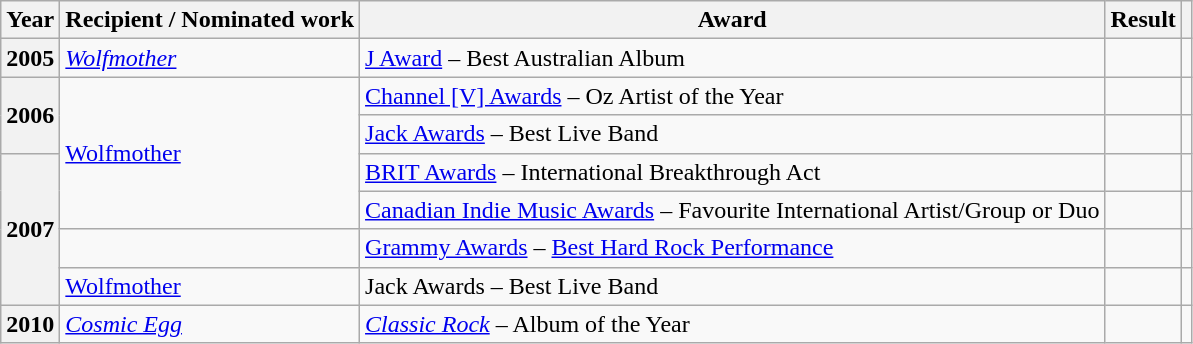<table class="wikitable sortable plainrowheaders">
<tr>
<th scope="col">Year</th>
<th scope="col">Recipient / Nominated work</th>
<th scope="col">Award</th>
<th scope="col">Result</th>
<th scope="col" class="unsortable"></th>
</tr>
<tr>
<th scope="row">2005</th>
<td><em><a href='#'>Wolfmother</a></em></td>
<td><a href='#'>J Award</a> – Best Australian Album</td>
<td></td>
<td align="centre"></td>
</tr>
<tr>
<th scope="row" rowspan="2">2006</th>
<td rowspan="4"><a href='#'>Wolfmother</a></td>
<td><a href='#'>Channel &#91;V&#93; Awards</a> – Oz Artist of the Year</td>
<td></td>
<td align="centre"></td>
</tr>
<tr>
<td><a href='#'>Jack Awards</a> – Best Live Band</td>
<td></td>
<td align="centre"></td>
</tr>
<tr>
<th scope="row" rowspan="4">2007</th>
<td><a href='#'>BRIT Awards</a> – International Breakthrough Act</td>
<td></td>
<td align="centre"></td>
</tr>
<tr>
<td><a href='#'>Canadian Indie Music Awards</a> – Favourite International Artist/Group or Duo</td>
<td></td>
<td align="centre"></td>
</tr>
<tr>
<td></td>
<td><a href='#'>Grammy Awards</a> – <a href='#'>Best Hard Rock Performance</a></td>
<td></td>
<td align="centre"></td>
</tr>
<tr>
<td><a href='#'>Wolfmother</a></td>
<td>Jack Awards – Best Live Band</td>
<td></td>
<td align="centre"></td>
</tr>
<tr>
<th scope="row">2010</th>
<td><em><a href='#'>Cosmic Egg</a></em></td>
<td><em><a href='#'>Classic Rock</a></em> – Album of the Year</td>
<td></td>
<td></td>
</tr>
</table>
